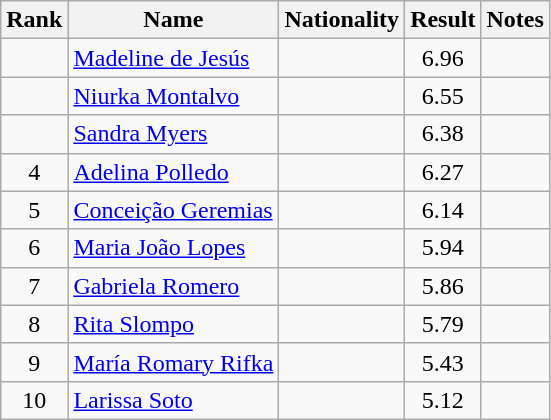<table class="wikitable sortable" style="text-align:center">
<tr>
<th>Rank</th>
<th>Name</th>
<th>Nationality</th>
<th>Result</th>
<th>Notes</th>
</tr>
<tr>
<td align=center></td>
<td align=left><a href='#'>Madeline de Jesús</a></td>
<td align=left></td>
<td>6.96</td>
<td></td>
</tr>
<tr>
<td align=center></td>
<td align=left><a href='#'>Niurka Montalvo</a></td>
<td align=left></td>
<td>6.55</td>
<td></td>
</tr>
<tr>
<td align=center></td>
<td align=left><a href='#'>Sandra Myers</a></td>
<td align=left></td>
<td>6.38</td>
<td></td>
</tr>
<tr>
<td align=center>4</td>
<td align=left><a href='#'>Adelina Polledo</a></td>
<td align=left></td>
<td>6.27</td>
<td></td>
</tr>
<tr>
<td align=center>5</td>
<td align=left><a href='#'>Conceição Geremias</a></td>
<td align=left></td>
<td>6.14</td>
<td></td>
</tr>
<tr>
<td align=center>6</td>
<td align=left><a href='#'>Maria João Lopes</a></td>
<td align=left></td>
<td>5.94</td>
<td></td>
</tr>
<tr>
<td align=center>7</td>
<td align=left><a href='#'>Gabriela Romero</a></td>
<td align=left></td>
<td>5.86</td>
<td></td>
</tr>
<tr>
<td align=center>8</td>
<td align=left><a href='#'>Rita Slompo</a></td>
<td align=left></td>
<td>5.79</td>
<td></td>
</tr>
<tr>
<td align=center>9</td>
<td align=left><a href='#'>María Romary Rifka</a></td>
<td align=left></td>
<td>5.43</td>
<td></td>
</tr>
<tr>
<td align=center>10</td>
<td align=left><a href='#'>Larissa Soto</a></td>
<td align=left></td>
<td>5.12</td>
<td></td>
</tr>
</table>
